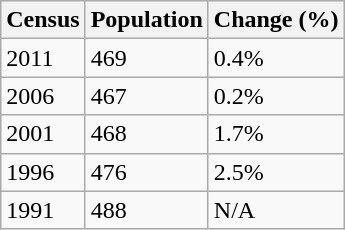<table class="wikitable">
<tr>
<th>Census</th>
<th>Population</th>
<th>Change (%)</th>
</tr>
<tr>
<td>2011</td>
<td>469</td>
<td> 0.4%</td>
</tr>
<tr>
<td>2006</td>
<td>467</td>
<td> 0.2%</td>
</tr>
<tr>
<td>2001</td>
<td>468</td>
<td> 1.7%</td>
</tr>
<tr>
<td>1996</td>
<td>476</td>
<td> 2.5%</td>
</tr>
<tr>
<td>1991</td>
<td>488</td>
<td>N/A</td>
</tr>
</table>
